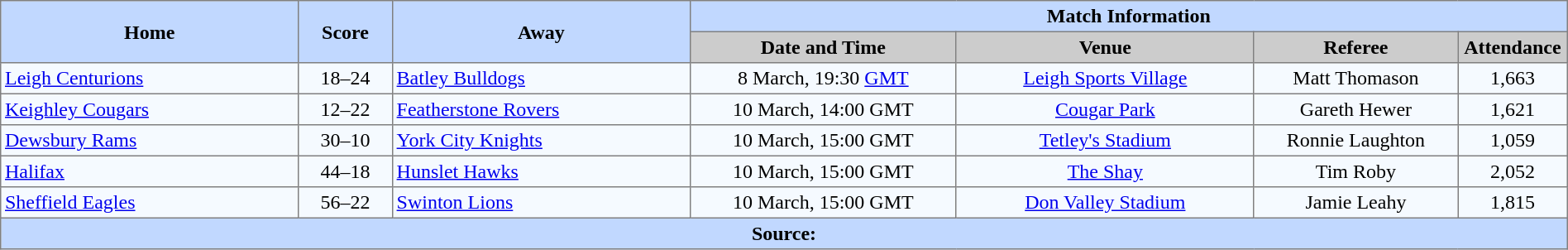<table border="1" cellpadding="3" cellspacing="0" style="border-collapse:collapse; text-align:center; width:100%;">
<tr style="background:#c1d8ff;">
<th rowspan="2" style="width:19%;">Home</th>
<th rowspan="2" style="width:6%;">Score</th>
<th rowspan="2" style="width:19%;">Away</th>
<th colspan=6>Match Information</th>
</tr>
<tr style="background:#ccc;">
<th width=17%>Date and Time</th>
<th width=19%>Venue</th>
<th width=13%>Referee</th>
<th width=7%>Attendance</th>
</tr>
<tr style="background:#f5faff;">
<td align=left> <a href='#'>Leigh Centurions</a></td>
<td>18–24</td>
<td align=left> <a href='#'>Batley Bulldogs</a></td>
<td>8 March, 19:30 <a href='#'>GMT</a></td>
<td><a href='#'>Leigh Sports Village</a></td>
<td>Matt Thomason</td>
<td>1,663</td>
</tr>
<tr style="background:#f5faff;">
<td align=left> <a href='#'>Keighley Cougars</a></td>
<td>12–22</td>
<td align=left> <a href='#'>Featherstone Rovers</a></td>
<td>10 March, 14:00 GMT</td>
<td><a href='#'>Cougar Park</a></td>
<td>Gareth Hewer</td>
<td>1,621</td>
</tr>
<tr style="background:#f5faff;">
<td align=left> <a href='#'>Dewsbury Rams</a></td>
<td>30–10</td>
<td align=left> <a href='#'>York City Knights</a></td>
<td>10 March, 15:00 GMT</td>
<td><a href='#'>Tetley's Stadium</a></td>
<td>Ronnie Laughton</td>
<td>1,059</td>
</tr>
<tr style="background:#f5faff;">
<td align=left> <a href='#'>Halifax</a></td>
<td>44–18</td>
<td align=left> <a href='#'>Hunslet Hawks</a></td>
<td>10 March, 15:00 GMT</td>
<td><a href='#'>The Shay</a></td>
<td>Tim Roby</td>
<td>2,052</td>
</tr>
<tr style="background:#f5faff;">
<td align=left> <a href='#'>Sheffield Eagles</a></td>
<td>56–22</td>
<td align=left> <a href='#'>Swinton Lions</a></td>
<td>10 March, 15:00 GMT</td>
<td><a href='#'>Don Valley Stadium</a></td>
<td>Jamie Leahy</td>
<td>1,815</td>
</tr>
<tr style="background:#c1d8ff;">
<th colspan=12>Source:</th>
</tr>
</table>
